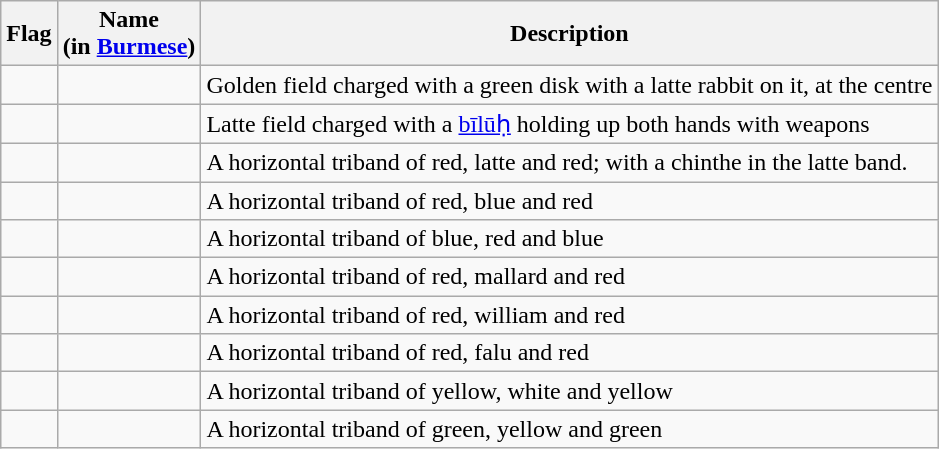<table class="wikitable">
<tr>
<th>Flag</th>
<th>Name <br>(in <a href='#'>Burmese</a>)<br></th>
<th>Description</th>
</tr>
<tr>
<td></td>
<td></td>
<td>Golden field charged with a green disk with a latte rabbit on it, at the centre</td>
</tr>
<tr>
<td></td>
<td></td>
<td>Latte field charged with a <a href='#'>bīlūḥ</a> holding up both hands with weapons</td>
</tr>
<tr>
<td></td>
<td></td>
<td>A horizontal triband of red, latte and red; with a chinthe in the latte band.</td>
</tr>
<tr>
<td></td>
<td></td>
<td>A horizontal triband of red, blue and red</td>
</tr>
<tr>
<td></td>
<td></td>
<td>A horizontal triband of blue, red and blue</td>
</tr>
<tr>
<td></td>
<td></td>
<td>A horizontal triband of red, mallard and red</td>
</tr>
<tr>
<td></td>
<td></td>
<td>A horizontal triband of red, william and red</td>
</tr>
<tr>
<td></td>
<td></td>
<td>A horizontal triband of red, falu and red</td>
</tr>
<tr>
<td></td>
<td></td>
<td>A horizontal triband of yellow, white and yellow</td>
</tr>
<tr>
<td></td>
<td></td>
<td>A horizontal triband of green, yellow and green</td>
</tr>
</table>
